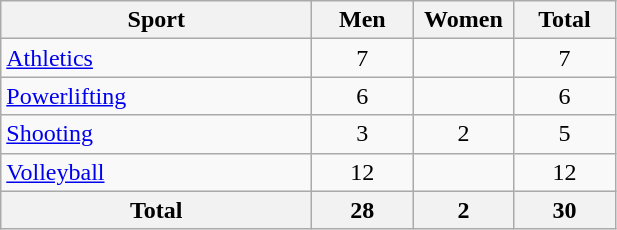<table class="wikitable" style="text-align:center;">
<tr>
<th width=200>Sport</th>
<th width=60>Men</th>
<th width=60>Women</th>
<th width=60>Total</th>
</tr>
<tr>
<td align=left><a href='#'>Athletics</a></td>
<td>7</td>
<td></td>
<td>7</td>
</tr>
<tr>
<td align=left><a href='#'>Powerlifting</a></td>
<td>6</td>
<td></td>
<td>6</td>
</tr>
<tr>
<td align=left><a href='#'>Shooting</a></td>
<td>3</td>
<td>2</td>
<td>5</td>
</tr>
<tr>
<td align=left><a href='#'>Volleyball</a></td>
<td>12</td>
<td></td>
<td>12</td>
</tr>
<tr>
<th>Total</th>
<th>28</th>
<th>2</th>
<th>30</th>
</tr>
</table>
